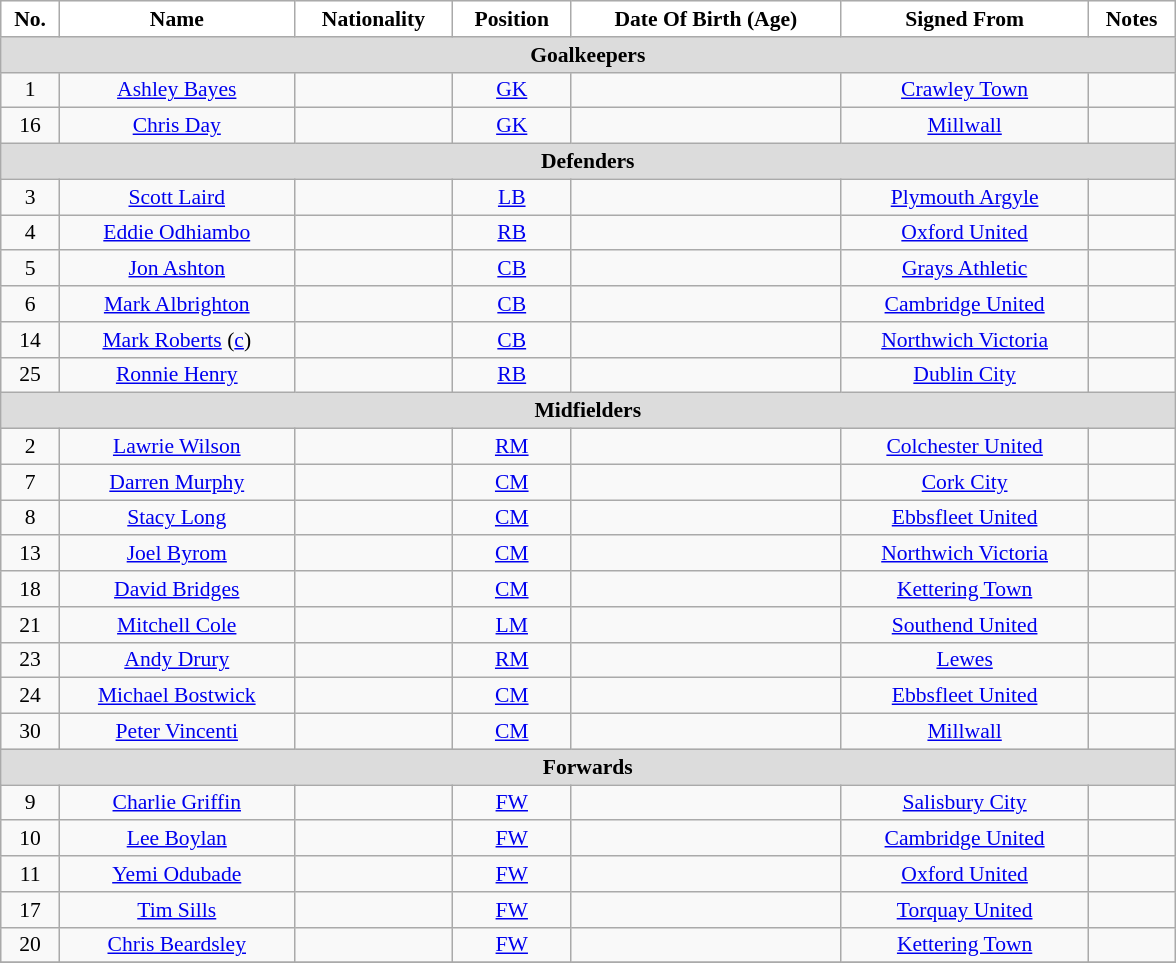<table class="wikitable" style="text-align: center; font-size:90%" width=62%>
<tr>
<th style="background: #FFFFFF; color:black" align=right>No.</th>
<th style="background: #FFFFFF; color:black" align=right>Name</th>
<th style="background: #FFFFFF; color:black" align=right>Nationality</th>
<th style="background: #FFFFFF; color:black" align=right>Position</th>
<th style="background: #FFFFFF; color:black" align=right>Date Of Birth (Age)</th>
<th style="background: #FFFFFF; color:black" align=right>Signed From</th>
<th style="background: #FFFFFF; color:black" align=right>Notes</th>
</tr>
<tr>
<th colspan=7 style="background: #DCDCDC" align=right>Goalkeepers</th>
</tr>
<tr>
<td>1</td>
<td><a href='#'>Ashley Bayes</a></td>
<td></td>
<td><a href='#'>GK</a></td>
<td></td>
<td><a href='#'>Crawley Town</a></td>
<td></td>
</tr>
<tr>
<td>16</td>
<td><a href='#'>Chris Day</a></td>
<td></td>
<td><a href='#'>GK</a></td>
<td></td>
<td><a href='#'>Millwall</a></td>
<td></td>
</tr>
<tr>
<th colspan=7 style="background: #DCDCDC" align=right>Defenders</th>
</tr>
<tr>
<td>3</td>
<td><a href='#'>Scott Laird</a></td>
<td></td>
<td><a href='#'>LB</a></td>
<td></td>
<td><a href='#'>Plymouth Argyle</a></td>
<td></td>
</tr>
<tr>
<td>4</td>
<td><a href='#'>Eddie Odhiambo</a></td>
<td></td>
<td><a href='#'>RB</a></td>
<td></td>
<td><a href='#'>Oxford United</a></td>
<td></td>
</tr>
<tr>
<td>5</td>
<td><a href='#'>Jon Ashton</a></td>
<td></td>
<td><a href='#'>CB</a></td>
<td></td>
<td><a href='#'>Grays Athletic</a></td>
<td></td>
</tr>
<tr>
<td>6</td>
<td><a href='#'>Mark Albrighton</a></td>
<td></td>
<td><a href='#'>CB</a></td>
<td></td>
<td><a href='#'>Cambridge United</a></td>
<td></td>
</tr>
<tr>
<td>14</td>
<td><a href='#'>Mark Roberts</a> (<a href='#'>c</a>)</td>
<td></td>
<td><a href='#'>CB</a></td>
<td></td>
<td><a href='#'>Northwich Victoria</a></td>
<td></td>
</tr>
<tr>
<td>25</td>
<td><a href='#'>Ronnie Henry</a></td>
<td></td>
<td><a href='#'>RB</a></td>
<td></td>
<td><a href='#'>Dublin City</a></td>
<td></td>
</tr>
<tr>
<th colspan=7 style="background: #DCDCDC" align=right>Midfielders</th>
</tr>
<tr>
<td>2</td>
<td><a href='#'>Lawrie Wilson</a></td>
<td></td>
<td><a href='#'>RM</a></td>
<td></td>
<td><a href='#'>Colchester United</a></td>
<td></td>
</tr>
<tr>
<td>7</td>
<td><a href='#'>Darren Murphy</a></td>
<td></td>
<td><a href='#'>CM</a></td>
<td></td>
<td><a href='#'>Cork City</a></td>
<td></td>
</tr>
<tr>
<td>8</td>
<td><a href='#'>Stacy Long</a></td>
<td></td>
<td><a href='#'>CM</a></td>
<td></td>
<td><a href='#'>Ebbsfleet United</a></td>
<td></td>
</tr>
<tr>
<td>13</td>
<td><a href='#'>Joel Byrom</a></td>
<td></td>
<td><a href='#'>CM</a></td>
<td></td>
<td><a href='#'>Northwich Victoria</a></td>
<td></td>
</tr>
<tr>
<td>18</td>
<td><a href='#'>David Bridges</a></td>
<td></td>
<td><a href='#'>CM</a></td>
<td></td>
<td><a href='#'>Kettering Town</a></td>
<td></td>
</tr>
<tr>
<td>21</td>
<td><a href='#'>Mitchell Cole</a></td>
<td></td>
<td><a href='#'>LM</a></td>
<td></td>
<td><a href='#'>Southend United</a></td>
<td></td>
</tr>
<tr>
<td>23</td>
<td><a href='#'>Andy Drury</a></td>
<td></td>
<td><a href='#'>RM</a></td>
<td></td>
<td><a href='#'>Lewes</a></td>
<td></td>
</tr>
<tr>
<td>24</td>
<td><a href='#'>Michael Bostwick</a></td>
<td></td>
<td><a href='#'>CM</a></td>
<td></td>
<td><a href='#'>Ebbsfleet United</a></td>
<td></td>
</tr>
<tr>
<td>30</td>
<td><a href='#'>Peter Vincenti</a></td>
<td></td>
<td><a href='#'>CM</a></td>
<td></td>
<td><a href='#'>Millwall</a></td>
<td></td>
</tr>
<tr>
<th colspan=7 style="background: #DCDCDC" align=right>Forwards</th>
</tr>
<tr>
<td>9</td>
<td><a href='#'>Charlie Griffin</a></td>
<td></td>
<td><a href='#'>FW</a></td>
<td></td>
<td><a href='#'>Salisbury City</a></td>
<td></td>
</tr>
<tr>
<td>10</td>
<td><a href='#'>Lee Boylan</a></td>
<td></td>
<td><a href='#'>FW</a></td>
<td></td>
<td><a href='#'>Cambridge United</a></td>
<td></td>
</tr>
<tr>
<td>11</td>
<td><a href='#'>Yemi Odubade</a></td>
<td></td>
<td><a href='#'>FW</a></td>
<td></td>
<td><a href='#'>Oxford United</a></td>
<td></td>
</tr>
<tr>
<td>17</td>
<td><a href='#'>Tim Sills</a></td>
<td></td>
<td><a href='#'>FW</a></td>
<td></td>
<td><a href='#'>Torquay United</a></td>
<td></td>
</tr>
<tr>
<td>20</td>
<td><a href='#'>Chris Beardsley</a></td>
<td></td>
<td><a href='#'>FW</a></td>
<td></td>
<td><a href='#'>Kettering Town</a></td>
<td></td>
</tr>
<tr>
</tr>
</table>
